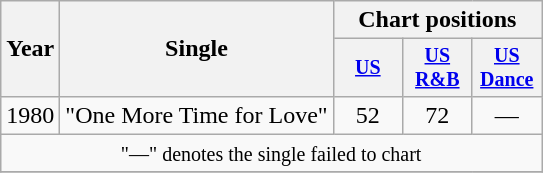<table class="wikitable" style="text-align:center;">
<tr>
<th rowspan="2">Year</th>
<th rowspan="2">Single</th>
<th colspan="3">Chart positions</th>
</tr>
<tr style="font-size:smaller;">
<th width="40"><a href='#'>US</a></th>
<th width="40"><a href='#'>US<br>R&B</a></th>
<th width="40"><a href='#'>US<br>Dance</a></th>
</tr>
<tr>
<td rowspan="1">1980</td>
<td align="left">"One More Time for Love"</td>
<td>52</td>
<td>72</td>
<td>—</td>
</tr>
<tr>
<td align="center" colspan="8"><small>"—" denotes the single failed to chart</small></td>
</tr>
<tr>
</tr>
</table>
